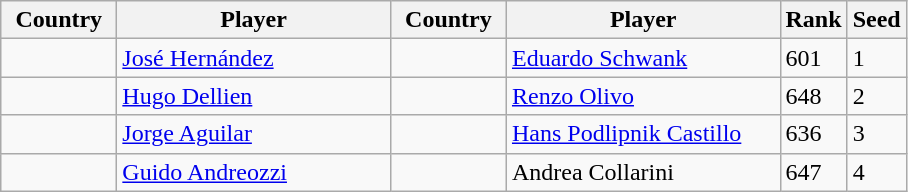<table class="sortable wikitable">
<tr>
<th width="70">Country</th>
<th width="175">Player</th>
<th width="70">Country</th>
<th width="175">Player</th>
<th>Rank</th>
<th>Seed</th>
</tr>
<tr>
<td></td>
<td><a href='#'>José Hernández</a></td>
<td></td>
<td><a href='#'>Eduardo Schwank</a></td>
<td>601</td>
<td>1</td>
</tr>
<tr>
<td></td>
<td><a href='#'>Hugo Dellien</a></td>
<td></td>
<td><a href='#'>Renzo Olivo</a></td>
<td>648</td>
<td>2</td>
</tr>
<tr>
<td></td>
<td><a href='#'>Jorge Aguilar</a></td>
<td></td>
<td><a href='#'>Hans Podlipnik Castillo</a></td>
<td>636</td>
<td>3</td>
</tr>
<tr>
<td></td>
<td><a href='#'>Guido Andreozzi</a></td>
<td></td>
<td>Andrea Collarini</td>
<td>647</td>
<td>4</td>
</tr>
</table>
